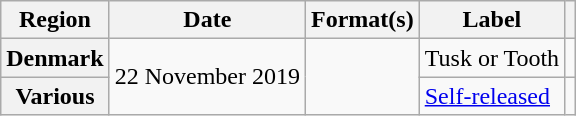<table class="wikitable plainrowheaders">
<tr>
<th scope="col">Region</th>
<th scope="col">Date</th>
<th scope="col">Format(s)</th>
<th scope="col">Label</th>
<th scope="col"></th>
</tr>
<tr>
<th scope="row">Denmark</th>
<td rowspan="2">22 November 2019</td>
<td rowspan="2"></td>
<td>Tusk or Tooth</td>
<td style="text-align:center;"></td>
</tr>
<tr>
<th scope="row">Various</th>
<td><a href='#'>Self-released</a></td>
<td style="text-align:center;"></td>
</tr>
</table>
